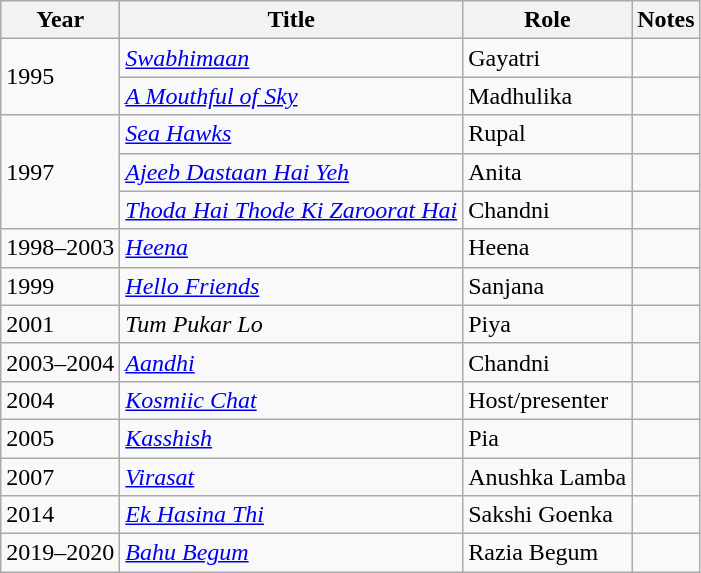<table class="wikitable sortable mw-collapsible plainrowheaders">
<tr>
<th scope="col">Year</th>
<th scope="col">Title</th>
<th scope="col">Role</th>
<th scope="col" class="unsortable">Notes</th>
</tr>
<tr>
<td rowspan="2">1995</td>
<td><em><a href='#'>Swabhimaan</a></em></td>
<td>Gayatri</td>
<td></td>
</tr>
<tr>
<td><em><a href='#'>A Mouthful of Sky</a></em></td>
<td>Madhulika</td>
<td></td>
</tr>
<tr>
<td rowspan="3">1997</td>
<td><em><a href='#'>Sea Hawks</a></em></td>
<td>Rupal</td>
<td></td>
</tr>
<tr>
<td><em><a href='#'>Ajeeb Dastaan Hai Yeh</a></em></td>
<td>Anita</td>
<td></td>
</tr>
<tr>
<td><em><a href='#'>Thoda Hai Thode Ki Zaroorat Hai</a></em></td>
<td>Chandni</td>
<td></td>
</tr>
<tr>
<td>1998–2003</td>
<td><em><a href='#'>Heena</a></em></td>
<td>Heena</td>
<td></td>
</tr>
<tr>
<td>1999</td>
<td><em><a href='#'>Hello Friends</a></em></td>
<td>Sanjana</td>
<td></td>
</tr>
<tr>
<td>2001</td>
<td><em>Tum Pukar Lo</em></td>
<td>Piya</td>
<td></td>
</tr>
<tr>
<td>2003–2004</td>
<td><em><a href='#'>Aandhi</a></em></td>
<td>Chandni</td>
<td></td>
</tr>
<tr>
<td>2004</td>
<td><em><a href='#'>Kosmiic Chat</a></em></td>
<td>Host/presenter</td>
<td></td>
</tr>
<tr>
<td>2005</td>
<td><em><a href='#'>Kasshish</a></em></td>
<td>Pia</td>
<td></td>
</tr>
<tr>
<td>2007</td>
<td><em><a href='#'>Virasat</a></em></td>
<td>Anushka Lamba</td>
<td></td>
</tr>
<tr>
<td>2014</td>
<td><em><a href='#'>Ek Hasina Thi</a></em></td>
<td>Sakshi Goenka</td>
<td></td>
</tr>
<tr>
<td>2019–2020</td>
<td><em><a href='#'>Bahu Begum</a></em></td>
<td>Razia Begum</td>
<td></td>
</tr>
</table>
